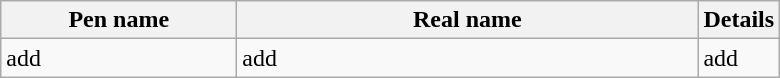<table class="wikitable sortable">
<tr>
<th style="width:150px;">Pen name</th>
<th style="width:300px;">Real name</th>
<th class=unsortable>Details</th>
</tr>
<tr>
<td>add</td>
<td>add</td>
<td>add</td>
</tr>
</table>
